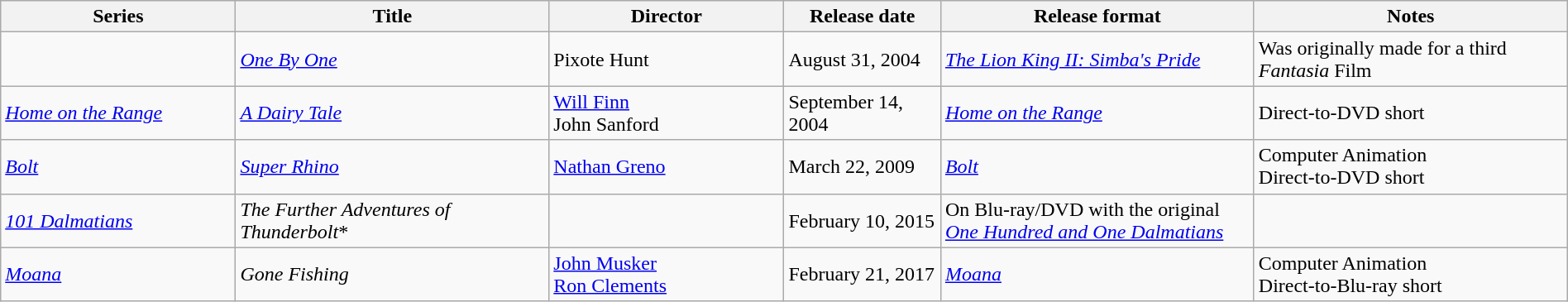<table class="wikitable sortable" style="width:100%;">
<tr>
<th style="width:15%;">Series</th>
<th style="width:20%;">Title</th>
<th style="width:15%;">Director</th>
<th style="width:10%;">Release date</th>
<th style="width:20%;">Release format</th>
<th style="width:20%;">Notes</th>
</tr>
<tr>
<td></td>
<td><em><a href='#'>One By One</a></em></td>
<td>Pixote Hunt</td>
<td>August 31, 2004</td>
<td><em><a href='#'>The Lion King II: Simba's Pride</a></em></td>
<td>Was originally made for a third <em>Fantasia</em> Film</td>
</tr>
<tr>
<td><em><a href='#'>Home on the Range</a></em></td>
<td><em><a href='#'>A Dairy Tale</a></em></td>
<td><a href='#'>Will Finn</a> <br>John Sanford</td>
<td>September 14, 2004</td>
<td><em><a href='#'>Home on the Range</a></em></td>
<td>Direct-to-DVD short</td>
</tr>
<tr>
<td><em><a href='#'>Bolt</a></em></td>
<td><em><a href='#'>Super Rhino</a></em></td>
<td><a href='#'>Nathan Greno</a></td>
<td>March 22, 2009</td>
<td><em><a href='#'>Bolt</a></em></td>
<td>Computer Animation <br> Direct-to-DVD short</td>
</tr>
<tr>
<td><em><a href='#'>101 Dalmatians</a></em></td>
<td><em>The Further Adventures of Thunderbolt</em>*</td>
<td></td>
<td>February 10, 2015</td>
<td>On Blu-ray/DVD with the original <em><a href='#'>One Hundred and One Dalmatians</a></em></td>
<td></td>
</tr>
<tr>
<td><em><a href='#'>Moana</a></em></td>
<td><em>Gone Fishing</em></td>
<td><a href='#'>John Musker</a> <br><a href='#'>Ron Clements</a></td>
<td>February 21, 2017</td>
<td><em><a href='#'>Moana</a></em></td>
<td>Computer Animation <br> Direct-to-Blu-ray short</td>
</tr>
</table>
